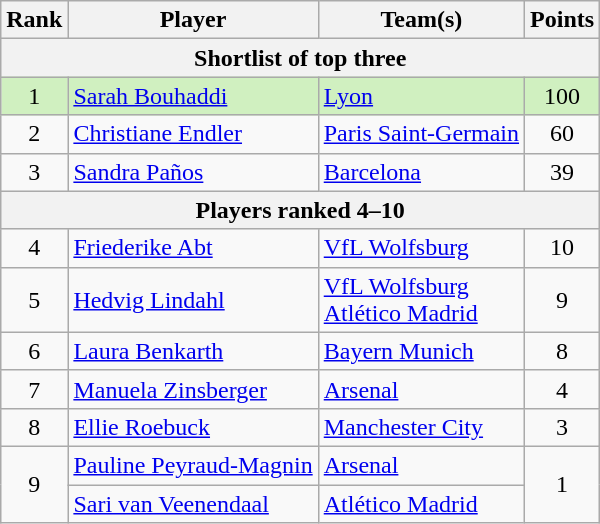<table class="wikitable" style="text-align:center">
<tr>
<th>Rank</th>
<th>Player</th>
<th>Team(s)</th>
<th>Points</th>
</tr>
<tr>
<th colspan=4>Shortlist of top three</th>
</tr>
<tr bgcolor="#D0F0C0">
<td>1</td>
<td align=left> <a href='#'>Sarah Bouhaddi</a></td>
<td align=left> <a href='#'>Lyon</a></td>
<td>100</td>
</tr>
<tr>
<td>2</td>
<td align=left> <a href='#'>Christiane Endler</a></td>
<td align=left> <a href='#'>Paris Saint-Germain</a></td>
<td>60</td>
</tr>
<tr>
<td>3</td>
<td align=left> <a href='#'>Sandra Paños</a></td>
<td align=left> <a href='#'>Barcelona</a></td>
<td>39</td>
</tr>
<tr>
<th colspan=4>Players ranked 4–10</th>
</tr>
<tr>
<td>4</td>
<td align=left> <a href='#'>Friederike Abt</a></td>
<td align=left> <a href='#'>VfL Wolfsburg</a></td>
<td>10</td>
</tr>
<tr>
<td>5</td>
<td align=left> <a href='#'>Hedvig Lindahl</a></td>
<td align=left> <a href='#'>VfL Wolfsburg</a><br> <a href='#'>Atlético Madrid</a></td>
<td>9</td>
</tr>
<tr>
<td>6</td>
<td align=left> <a href='#'>Laura Benkarth</a></td>
<td align=left> <a href='#'>Bayern Munich</a></td>
<td>8</td>
</tr>
<tr>
<td>7</td>
<td align=left> <a href='#'>Manuela Zinsberger</a></td>
<td align=left> <a href='#'>Arsenal</a></td>
<td>4</td>
</tr>
<tr>
<td>8</td>
<td align=left> <a href='#'>Ellie Roebuck</a></td>
<td align=left> <a href='#'>Manchester City</a></td>
<td>3</td>
</tr>
<tr>
<td rowspan=2>9</td>
<td align=left> <a href='#'>Pauline Peyraud-Magnin</a></td>
<td align=left> <a href='#'>Arsenal</a></td>
<td rowspan=2>1</td>
</tr>
<tr>
<td align=left> <a href='#'>Sari van Veenendaal</a></td>
<td align=left> <a href='#'>Atlético Madrid</a></td>
</tr>
</table>
